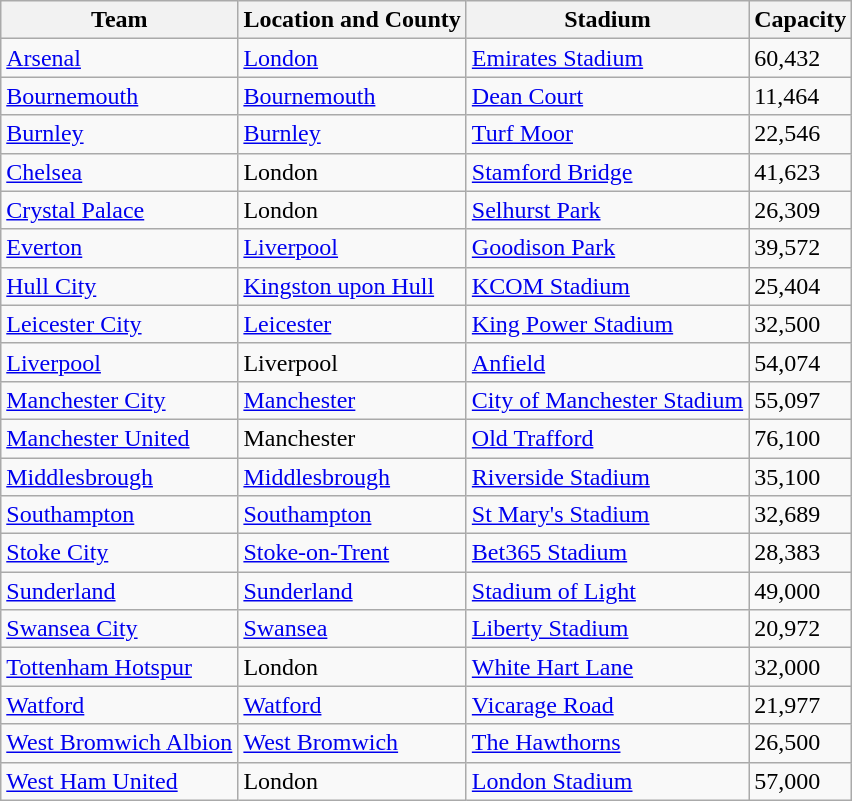<table class="wikitable sortable">
<tr>
<th>Team</th>
<th>Location and County</th>
<th>Stadium</th>
<th>Capacity</th>
</tr>
<tr>
<td><a href='#'>Arsenal</a></td>
<td><a href='#'>London</a> </td>
<td><a href='#'>Emirates Stadium</a></td>
<td>60,432</td>
</tr>
<tr>
<td><a href='#'>Bournemouth</a></td>
<td><a href='#'>Bournemouth</a></td>
<td><a href='#'>Dean Court</a></td>
<td>11,464</td>
</tr>
<tr>
<td><a href='#'>Burnley</a></td>
<td><a href='#'>Burnley</a></td>
<td><a href='#'>Turf Moor</a></td>
<td>22,546</td>
</tr>
<tr>
<td><a href='#'>Chelsea</a></td>
<td>London </td>
<td><a href='#'>Stamford Bridge</a></td>
<td>41,623</td>
</tr>
<tr>
<td><a href='#'>Crystal Palace</a></td>
<td>London </td>
<td><a href='#'>Selhurst Park</a></td>
<td>26,309</td>
</tr>
<tr>
<td><a href='#'>Everton</a></td>
<td><a href='#'>Liverpool</a> </td>
<td><a href='#'>Goodison Park</a></td>
<td>39,572</td>
</tr>
<tr>
<td><a href='#'>Hull City</a></td>
<td><a href='#'>Kingston upon Hull</a></td>
<td><a href='#'>KCOM Stadium</a></td>
<td>25,404</td>
</tr>
<tr>
<td><a href='#'>Leicester City</a></td>
<td><a href='#'>Leicester</a></td>
<td><a href='#'>King Power Stadium</a></td>
<td>32,500</td>
</tr>
<tr>
<td><a href='#'>Liverpool</a></td>
<td>Liverpool </td>
<td><a href='#'>Anfield</a></td>
<td>54,074</td>
</tr>
<tr>
<td><a href='#'>Manchester City</a></td>
<td><a href='#'>Manchester</a> </td>
<td><a href='#'>City of Manchester Stadium</a></td>
<td>55,097</td>
</tr>
<tr>
<td><a href='#'>Manchester United</a></td>
<td>Manchester </td>
<td><a href='#'>Old Trafford</a></td>
<td>76,100</td>
</tr>
<tr>
<td><a href='#'>Middlesbrough</a></td>
<td><a href='#'>Middlesbrough</a></td>
<td><a href='#'>Riverside Stadium</a></td>
<td>35,100</td>
</tr>
<tr>
<td><a href='#'>Southampton</a></td>
<td><a href='#'>Southampton</a></td>
<td><a href='#'>St Mary's Stadium</a></td>
<td>32,689</td>
</tr>
<tr>
<td><a href='#'>Stoke City</a></td>
<td><a href='#'>Stoke-on-Trent</a></td>
<td><a href='#'>Bet365 Stadium</a></td>
<td>28,383</td>
</tr>
<tr>
<td><a href='#'>Sunderland</a></td>
<td><a href='#'>Sunderland</a></td>
<td><a href='#'>Stadium of Light</a></td>
<td>49,000</td>
</tr>
<tr>
<td><a href='#'>Swansea City</a></td>
<td><a href='#'>Swansea</a></td>
<td><a href='#'>Liberty Stadium</a></td>
<td>20,972</td>
</tr>
<tr>
<td><a href='#'>Tottenham Hotspur</a></td>
<td>London </td>
<td><a href='#'>White Hart Lane</a></td>
<td>32,000</td>
</tr>
<tr>
<td><a href='#'>Watford</a></td>
<td><a href='#'>Watford</a></td>
<td><a href='#'>Vicarage Road</a></td>
<td>21,977</td>
</tr>
<tr>
<td><a href='#'>West Bromwich Albion</a></td>
<td><a href='#'>West Bromwich</a></td>
<td><a href='#'>The Hawthorns</a></td>
<td>26,500</td>
</tr>
<tr>
<td><a href='#'>West Ham United</a></td>
<td>London </td>
<td><a href='#'>London Stadium</a></td>
<td>57,000</td>
</tr>
</table>
